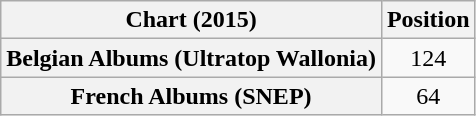<table class="wikitable sortable plainrowheaders" style="text-align:center">
<tr>
<th scope="col">Chart (2015)</th>
<th scope="col">Position</th>
</tr>
<tr>
<th scope="row">Belgian Albums (Ultratop Wallonia)</th>
<td>124</td>
</tr>
<tr>
<th scope="row">French Albums (SNEP)</th>
<td>64</td>
</tr>
</table>
